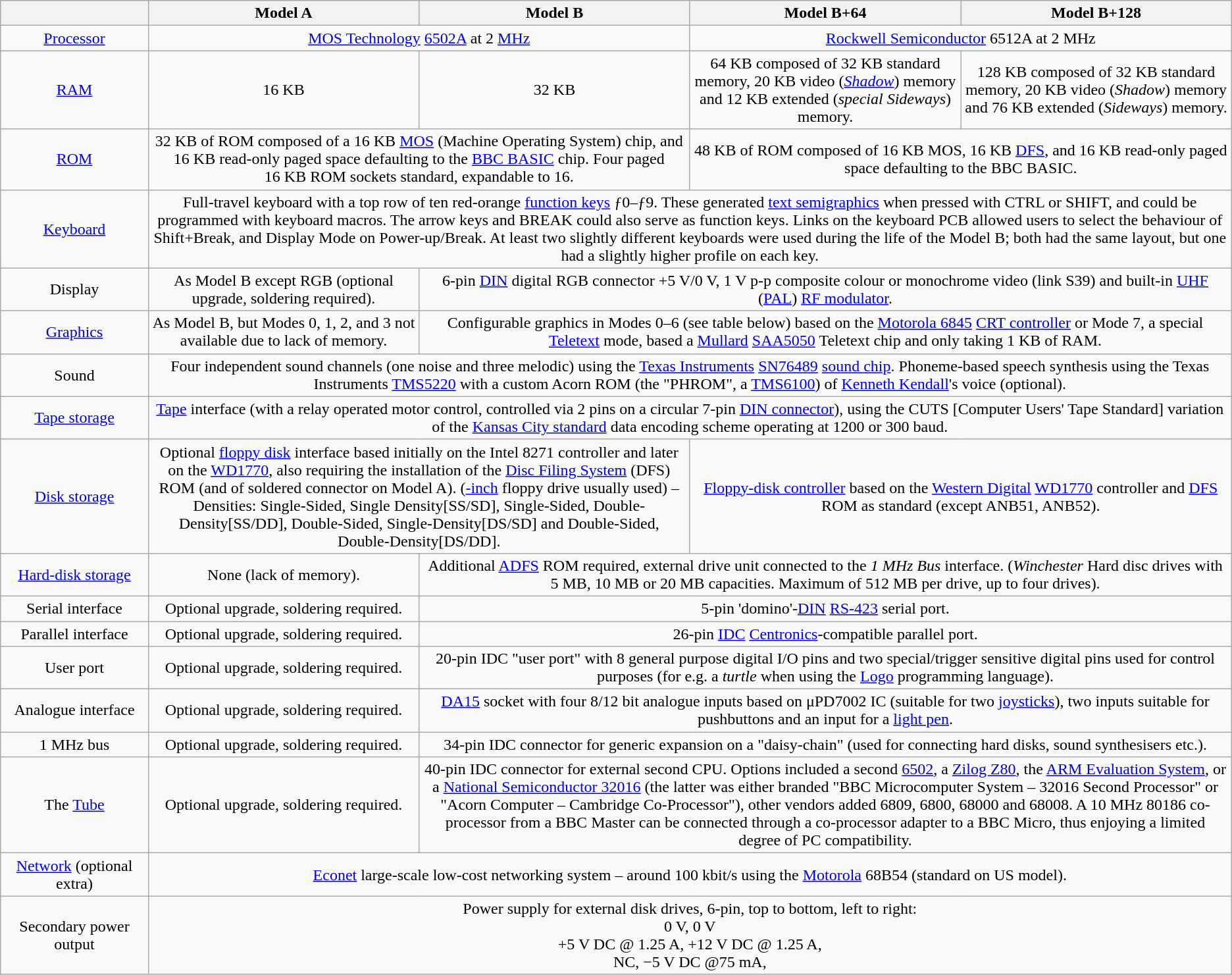<table class="wikitable" style="text-align:center;">
<tr>
<th style="width:8em;"></th>
<th style="width:22%;">Model A</th>
<th style="width:22%;">Model B</th>
<th style="width:22%;">Model B+64</th>
<th style="width:22%;">Model B+128</th>
</tr>
<tr>
<td><a href='#'>Processor</a></td>
<td colspan="2"><a href='#'>MOS Technology</a> <a href='#'>6502A</a> at 2 <a href='#'>MHz</a></td>
<td colspan="2"><a href='#'>Rockwell Semiconductor</a> 6512A at 2 MHz</td>
</tr>
<tr>
<td><a href='#'>RAM</a></td>
<td>16 KB</td>
<td>32 KB</td>
<td>64 KB composed of 32 KB standard memory, 20 KB video (<em><a href='#'>Shadow</a></em>) memory and 12 KB extended (<em>special Sideways</em>) memory.</td>
<td>128 KB composed of 32 KB standard memory, 20 KB video (<em>Shadow</em>) memory and 76 KB extended (<em>Sideways</em>) memory.</td>
</tr>
<tr>
<td><a href='#'>ROM</a></td>
<td colspan="2">32 KB of ROM composed of a 16 KB <a href='#'>MOS</a> (Machine Operating System) chip, and 16 KB read-only paged space defaulting to the <a href='#'>BBC BASIC</a> chip. Four paged 16 KB ROM sockets standard, expandable to 16.</td>
<td colspan="2">48 KB of ROM composed of 16 KB MOS, 16 KB <a href='#'>DFS</a>, and 16 KB read-only paged space defaulting to the BBC BASIC.</td>
</tr>
<tr>
<td><a href='#'>Keyboard</a></td>
<td colspan="4">Full-travel keyboard with a top row of ten red-orange <a href='#'>function keys</a> ƒ0–ƒ9. These generated <a href='#'>text semigraphics</a> when pressed with CTRL or SHIFT, and could be programmed with keyboard macros. The arrow keys and BREAK could also serve as function keys. Links on the keyboard PCB allowed users to select the behaviour of Shift+Break, and Display Mode on Power-up/Break. At least two slightly different keyboards were used during the life of the Model B; both had the same layout, but one had a slightly higher profile on each key.</td>
</tr>
<tr>
<td>Display</td>
<td>As Model B except RGB (optional upgrade, soldering required).</td>
<td colspan="3">6-pin <a href='#'>DIN</a> digital RGB connector +5 V/0 V, 1 V p-p composite colour or monochrome video (link S39) and built-in <a href='#'>UHF</a> (<a href='#'>PAL</a>) <a href='#'>RF modulator</a>.</td>
</tr>
<tr>
<td><a href='#'>Graphics</a></td>
<td>As Model B, but Modes 0, 1, 2, and 3 not available due to lack of memory.</td>
<td colspan="3">Configurable graphics in Modes 0–6 (see table below) based on the <a href='#'>Motorola 6845</a> <a href='#'>CRT controller</a> or Mode 7, a special <a href='#'>Teletext</a> mode, based a <a href='#'>Mullard</a> <a href='#'>SAA5050</a> Teletext chip and only taking 1 KB of RAM.</td>
</tr>
<tr>
<td>Sound</td>
<td colspan="4">Four independent sound channels (one noise and three melodic) using the <a href='#'>Texas Instruments</a> <a href='#'>SN76489</a> <a href='#'>sound chip</a>. Phoneme-based speech synthesis using the Texas Instruments <a href='#'>TMS5220</a> with a custom Acorn ROM (the "PHROM", a <a href='#'>TMS6100</a>) of <a href='#'>Kenneth Kendall</a>'s voice (optional).</td>
</tr>
<tr>
<td><a href='#'>Tape storage</a></td>
<td colspan="4"><a href='#'>Tape</a> interface (with a relay operated motor control, controlled via 2 pins on a circular 7-pin <a href='#'>DIN connector</a>), using the CUTS [Computer Users' Tape Standard] variation of the <a href='#'>Kansas City standard</a> data encoding scheme operating at 1200 or 300 baud.</td>
</tr>
<tr>
<td><a href='#'>Disk storage</a></td>
<td colspan="2">Optional <a href='#'>floppy disk</a> interface based initially on the Intel 8271 controller and later on the <a href='#'>WD1770</a>, also requiring the installation of the <a href='#'>Disc Filing System</a> (DFS) ROM (and of soldered connector on Model A). (<a href='#'>-inch</a> floppy drive usually used) – Densities: Single-Sided, Single Density[SS/SD], Single-Sided, Double-Density[SS/DD], Double-Sided, Single-Density[DS/SD] and Double-Sided, Double-Density[DS/DD].</td>
<td colspan="2"><a href='#'>Floppy-disk controller</a> based on the <a href='#'>Western Digital</a> <a href='#'>WD1770</a> controller and <a href='#'>DFS</a> ROM as standard (except ANB51, ANB52).</td>
</tr>
<tr>
<td><a href='#'>Hard-disk storage</a></td>
<td colspan="1">None (lack of memory).</td>
<td colspan="3">Additional <a href='#'>ADFS</a> ROM required, external drive unit connected to the <em>1 MHz Bus</em> interface. (<em>Winchester</em> Hard disc drives with 5 MB, 10 MB or 20 MB capacities. Maximum of 512 MB per drive, up to four drives).</td>
</tr>
<tr>
<td>Serial interface</td>
<td>Optional upgrade, soldering required.</td>
<td colspan="3">5-pin 'domino'-<a href='#'>DIN</a> <a href='#'>RS-423</a> serial port.</td>
</tr>
<tr>
<td>Parallel interface</td>
<td>Optional upgrade, soldering required.</td>
<td colspan="3">26-pin <a href='#'>IDC</a> <a href='#'>Centronics</a>-compatible parallel port.</td>
</tr>
<tr>
<td>User port</td>
<td>Optional upgrade, soldering required.</td>
<td colspan="3">20-pin IDC "user port" with 8 general purpose digital I/O pins and two special/trigger sensitive digital pins used for control purposes (for e.g. a <em>turtle</em> when using the <a href='#'>Logo</a> programming language).</td>
</tr>
<tr>
<td>Analogue interface</td>
<td>Optional upgrade, soldering required.</td>
<td colspan="3"><a href='#'>DA15</a> socket with four 8/12 bit analogue inputs based on μPD7002 IC (suitable for two <a href='#'>joysticks</a>), two inputs suitable for pushbuttons and an input for a <a href='#'>light pen</a>.</td>
</tr>
<tr>
<td>1 MHz bus</td>
<td>Optional upgrade, soldering required.</td>
<td colspan="3">34-pin IDC connector for generic expansion on a "daisy-chain" (used for connecting hard disks, sound synthesisers etc.).</td>
</tr>
<tr>
<td>The <a href='#'>Tube</a></td>
<td>Optional upgrade, soldering required.</td>
<td colspan="3">40-pin IDC connector for external second CPU. Options included a second <a href='#'>6502</a>, a <a href='#'>Zilog Z80</a>, the <a href='#'>ARM Evaluation System</a>, or a <a href='#'>National Semiconductor 32016</a> (the latter was either branded "BBC Microcomputer System – 32016 Second Processor" or "Acorn Computer – Cambridge Co-Processor"), other vendors added 6809, 6800, 68000 and 68008. A 10 MHz 80186 co-processor from a BBC Master can be connected through a co-processor adapter to a BBC Micro, thus enjoying a limited degree of PC compatibility.</td>
</tr>
<tr>
<td><a href='#'>Network</a> (optional extra)</td>
<td colspan="4"><a href='#'>Econet</a> large-scale low-cost networking system – around 100 kbit/s using the <a href='#'>Motorola</a> 68B54 (standard on US model).</td>
</tr>
<tr>
<td>Secondary power output</td>
<td colspan="4">Power supply for external disk drives, 6-pin, top to bottom, left to right: <br> 0 V, 0 V<br> +5 V DC @ 1.25 A, +12 V DC @ 1.25 A, <br>NC, −5 V DC @75 mA,</td>
</tr>
</table>
